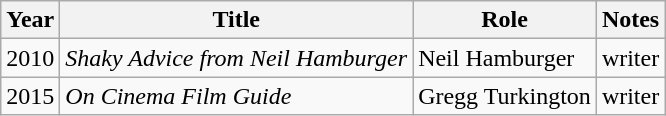<table class = "wikitable sortable">
<tr>
<th>Year</th>
<th>Title</th>
<th>Role</th>
<th>Notes</th>
</tr>
<tr>
<td>2010</td>
<td><em>Shaky Advice from Neil Hamburger</em></td>
<td>Neil Hamburger</td>
<td>writer</td>
</tr>
<tr>
<td>2015</td>
<td><em>On Cinema Film Guide</em></td>
<td>Gregg Turkington</td>
<td>writer</td>
</tr>
</table>
